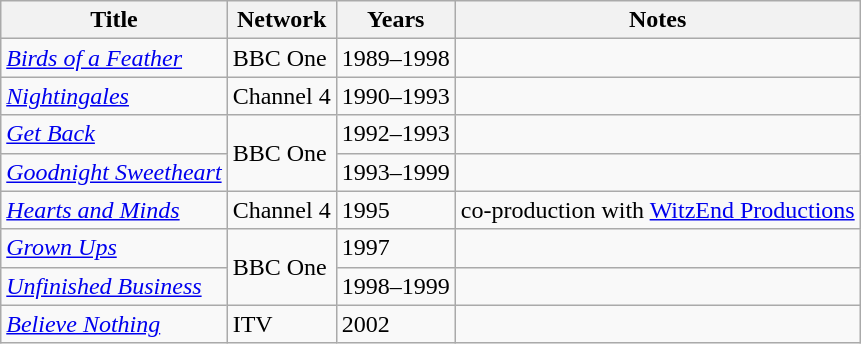<table class="wikitable sortable">
<tr>
<th>Title</th>
<th>Network</th>
<th>Years</th>
<th>Notes</th>
</tr>
<tr>
<td><em><a href='#'>Birds of a Feather</a></em></td>
<td>BBC One</td>
<td>1989–1998</td>
<td></td>
</tr>
<tr>
<td><em><a href='#'>Nightingales</a></em></td>
<td>Channel 4</td>
<td>1990–1993</td>
<td></td>
</tr>
<tr>
<td><em><a href='#'>Get Back</a></em></td>
<td rowspan="2">BBC One</td>
<td>1992–1993</td>
<td></td>
</tr>
<tr>
<td><em><a href='#'>Goodnight Sweetheart</a></em></td>
<td>1993–1999</td>
<td></td>
</tr>
<tr>
<td><em><a href='#'>Hearts and Minds</a></em></td>
<td>Channel 4</td>
<td>1995</td>
<td>co-production with <a href='#'>WitzEnd Productions</a></td>
</tr>
<tr>
<td><em><a href='#'>Grown Ups</a></em></td>
<td rowspan="2">BBC One</td>
<td>1997</td>
<td></td>
</tr>
<tr>
<td><em><a href='#'>Unfinished Business</a></em></td>
<td>1998–1999</td>
<td></td>
</tr>
<tr>
<td><em><a href='#'>Believe Nothing</a></em></td>
<td>ITV</td>
<td>2002</td>
<td></td>
</tr>
</table>
